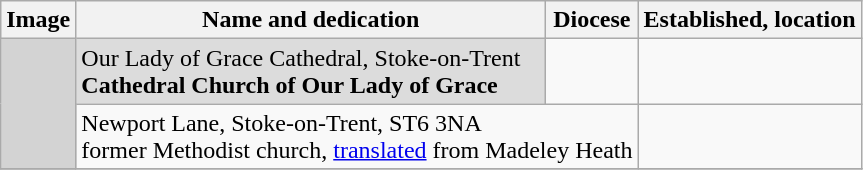<table class="wikitable">
<tr>
<th>Image</th>
<th>Name and dedication</th>
<th>Diocese</th>
<th>Established, location</th>
</tr>
<tr>
<td rowspan="2" bgcolor="#D3D3D3" align="center"></td>
<td bgcolor="Gainsboro">Our Lady of Grace Cathedral, Stoke-on-Trent<br><strong>Cathedral Church of Our Lady of Grace</strong></td>
<td></td>
<td></td>
</tr>
<tr>
<td colspan="2">Newport Lane, Stoke-on-Trent, ST6 3NA<br>former Methodist church, <a href='#'>translated</a> from Madeley Heath</td>
<td></td>
</tr>
<tr>
</tr>
</table>
